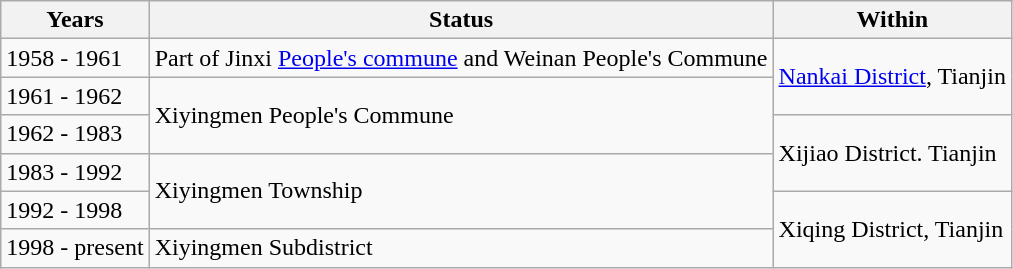<table class="wikitable">
<tr>
<th>Years</th>
<th>Status</th>
<th>Within</th>
</tr>
<tr>
<td>1958 - 1961</td>
<td>Part of Jinxi <a href='#'>People's commune</a> and Weinan People's Commune</td>
<td rowspan="2"><a href='#'>Nankai District</a>, Tianjin</td>
</tr>
<tr>
<td>1961 - 1962</td>
<td rowspan="2">Xiyingmen People's Commune</td>
</tr>
<tr>
<td>1962 - 1983</td>
<td rowspan="2">Xijiao District. Tianjin</td>
</tr>
<tr>
<td>1983 - 1992</td>
<td rowspan="2">Xiyingmen Township</td>
</tr>
<tr>
<td>1992 - 1998</td>
<td rowspan="2">Xiqing District, Tianjin</td>
</tr>
<tr>
<td>1998 - present</td>
<td>Xiyingmen Subdistrict</td>
</tr>
</table>
